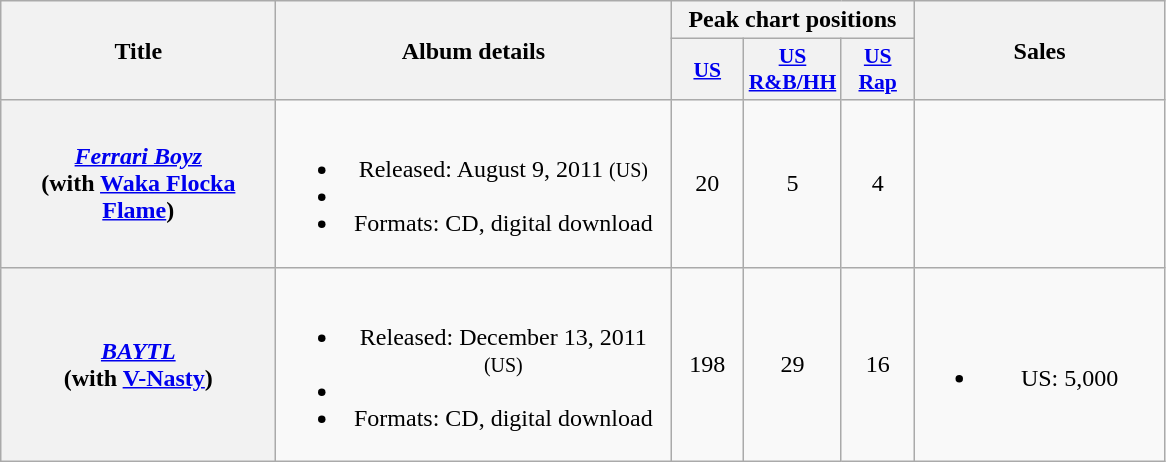<table class="wikitable plainrowheaders" style="text-align:center;">
<tr>
<th scope="col" rowspan="2" style="width:11em;">Title</th>
<th scope="col" rowspan="2" style="width:16em;">Album details</th>
<th scope="col" colspan="3">Peak chart positions</th>
<th scope="col" rowspan="2" style="width:10em;">Sales</th>
</tr>
<tr>
<th scope="col" style="width:2.9em;font-size:90%;"><a href='#'>US</a><br></th>
<th scope="col" style="width:2.9em;font-size:90%;"><a href='#'>US<br>R&B/HH</a><br></th>
<th scope="col" style="width:2.9em;font-size:90%;"><a href='#'>US<br>Rap</a><br></th>
</tr>
<tr>
<th scope="row"><em><a href='#'>Ferrari Boyz</a></em><br><span>(with <a href='#'>Waka Flocka Flame</a>)</span></th>
<td><br><ul><li>Released: August 9, 2011 <small>(US)</small></li><li></li><li>Formats: CD, digital download</li></ul></td>
<td>20</td>
<td>5</td>
<td>4</td>
<td></td>
</tr>
<tr>
<th scope="row"><em><a href='#'>BAYTL</a></em><br><span>(with <a href='#'>V-Nasty</a>)</span></th>
<td><br><ul><li>Released: December 13, 2011 <small>(US)</small></li><li></li><li>Formats: CD, digital download</li></ul></td>
<td>198</td>
<td>29</td>
<td>16</td>
<td><br><ul><li>US: 5,000</li></ul></td>
</tr>
</table>
